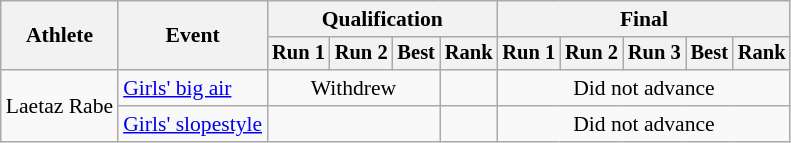<table class="wikitable" style="font-size:90%">
<tr>
<th rowspan=2>Athlete</th>
<th rowspan=2>Event</th>
<th colspan=4>Qualification</th>
<th colspan=5>Final</th>
</tr>
<tr style="font-size:95%">
<th>Run 1</th>
<th>Run 2</th>
<th>Best</th>
<th>Rank</th>
<th>Run 1</th>
<th>Run 2</th>
<th>Run 3</th>
<th>Best</th>
<th>Rank</th>
</tr>
<tr align=center>
<td align=left rowspan=2>Laetaz Rabe</td>
<td align=left><a href='#'>Girls' big air</a></td>
<td colspan=3>Withdrew</td>
<td></td>
<td colspan=5>Did not advance</td>
</tr>
<tr align=center>
<td align=left><a href='#'>Girls' slopestyle</a></td>
<td colspan=3></td>
<td></td>
<td colspan=5>Did not advance</td>
</tr>
</table>
